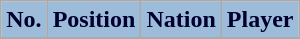<table class="wikitable sortable">
<tr>
<th style="background-color:#9DBCD9; color:#000030;" scope=col>No.</th>
<th style="background-color:#9DBCD9; color:#000030;" scope=col>Position</th>
<th style="background-color:#9DBCD9; color:#000030;" scope=col>Nation</th>
<th style="background-color:#9DBCD9; color:#000030;" scope=col>Player</th>
</tr>
<tr>
</tr>
</table>
